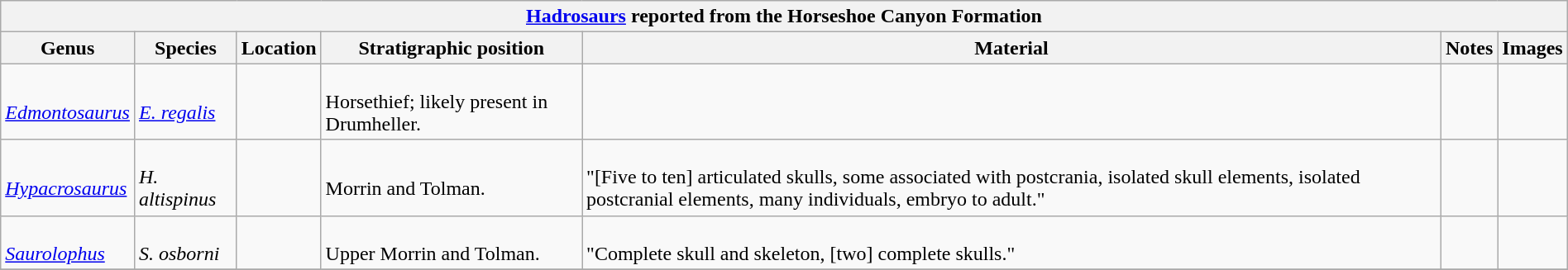<table class="wikitable" align="center" width="100%">
<tr>
<th colspan="7" align="center"><strong><a href='#'>Hadrosaurs</a> reported from the Horseshoe Canyon Formation</strong></th>
</tr>
<tr>
<th>Genus</th>
<th>Species</th>
<th>Location</th>
<th>Stratigraphic position</th>
<th>Material</th>
<th>Notes</th>
<th>Images</th>
</tr>
<tr>
<td><br><em><a href='#'>Edmontosaurus</a></em></td>
<td><br><em><a href='#'>E. regalis</a></em></td>
<td></td>
<td><br>Horsethief; likely present in Drumheller.</td>
<td></td>
<td></td>
<td></td>
</tr>
<tr>
<td><br><em><a href='#'>Hypacrosaurus</a></em></td>
<td><br><em>H. altispinus</em></td>
<td></td>
<td><br>Morrin and Tolman.</td>
<td><br>"[Five to ten] articulated skulls, some associated with postcrania, isolated skull elements, isolated postcranial elements, many individuals, embryo to adult."</td>
<td></td>
<td></td>
</tr>
<tr>
<td><br><em><a href='#'>Saurolophus</a></em></td>
<td><br><em>S. osborni</em></td>
<td></td>
<td><br>Upper Morrin and Tolman.</td>
<td><br>"Complete skull and skeleton, [two] complete skulls."</td>
<td></td>
<td></td>
</tr>
<tr>
</tr>
</table>
